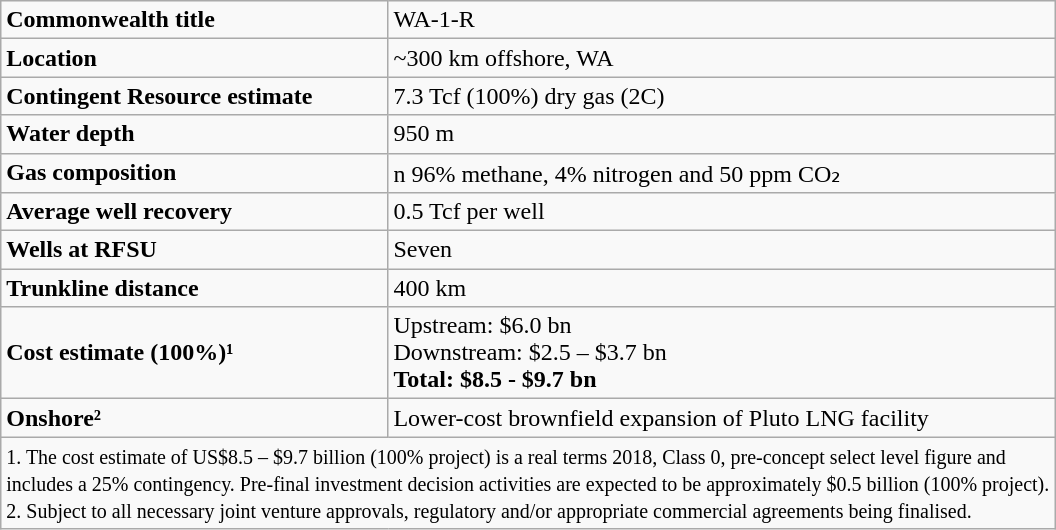<table class="wikitable">
<tr>
<td><strong>Commonwealth title</strong></td>
<td>WA-1-R</td>
</tr>
<tr>
<td><strong>Location</strong></td>
<td>~300 km offshore, WA</td>
</tr>
<tr>
<td><strong>Contingent Resource estimate</strong></td>
<td>7.3 Tcf (100%) dry gas (2C)</td>
</tr>
<tr>
<td><strong>Water depth</strong></td>
<td>950 m</td>
</tr>
<tr>
<td><strong>Gas composition</strong></td>
<td>n 96% methane, 4% nitrogen and 50 ppm CO₂</td>
</tr>
<tr>
<td><strong>Average well recovery</strong></td>
<td>0.5 Tcf per well</td>
</tr>
<tr>
<td><strong>Wells at RFSU</strong></td>
<td>Seven</td>
</tr>
<tr>
<td><strong>Trunkline distance</strong></td>
<td>400 km</td>
</tr>
<tr>
<td><strong>Cost estimate (100%)¹</strong></td>
<td>Upstream: $6.0 bn<br>Downstream: $2.5 – $3.7 bn<br><strong>Total: $8.5 - $9.7 bn</strong></td>
</tr>
<tr>
<td><strong>Onshore²</strong></td>
<td>Lower-cost brownfield expansion of Pluto LNG facility</td>
</tr>
<tr>
<td colspan="2"><small>1. The cost estimate of US$8.5 – $9.7 billion (100% project) is a real terms 2018, Class 0, pre-concept select level figure and</small><br><small>includes a 25% contingency. Pre-final investment decision activities are expected to be approximately $0.5 billion (100% project).</small><br><small>2. Subject to all necessary joint venture approvals, regulatory and/or appropriate commercial agreements being finalised.</small></td>
</tr>
</table>
